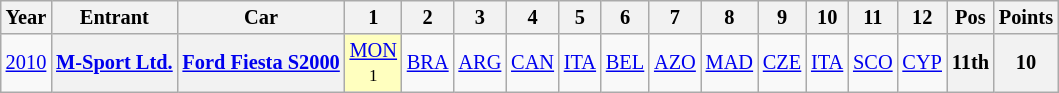<table class="wikitable" border="1" style="text-align:center; font-size:85%;">
<tr>
<th>Year</th>
<th>Entrant</th>
<th>Car</th>
<th>1</th>
<th>2</th>
<th>3</th>
<th>4</th>
<th>5</th>
<th>6</th>
<th>7</th>
<th>8</th>
<th>9</th>
<th>10</th>
<th>11</th>
<th>12</th>
<th>Pos</th>
<th>Points</th>
</tr>
<tr>
<td><a href='#'>2010</a></td>
<th nowrap><a href='#'>M-Sport Ltd.</a></th>
<th nowrap><a href='#'>Ford Fiesta S2000</a></th>
<td style="background:#ffffbf;"><a href='#'>MON</a><br><small>1</small></td>
<td><a href='#'>BRA</a></td>
<td><a href='#'>ARG</a></td>
<td><a href='#'>CAN</a></td>
<td><a href='#'>ITA</a></td>
<td><a href='#'>BEL</a></td>
<td><a href='#'>AZO</a></td>
<td><a href='#'>MAD</a></td>
<td><a href='#'>CZE</a></td>
<td><a href='#'>ITA</a></td>
<td><a href='#'>SCO</a></td>
<td><a href='#'>CYP</a></td>
<th>11th</th>
<th>10</th>
</tr>
</table>
